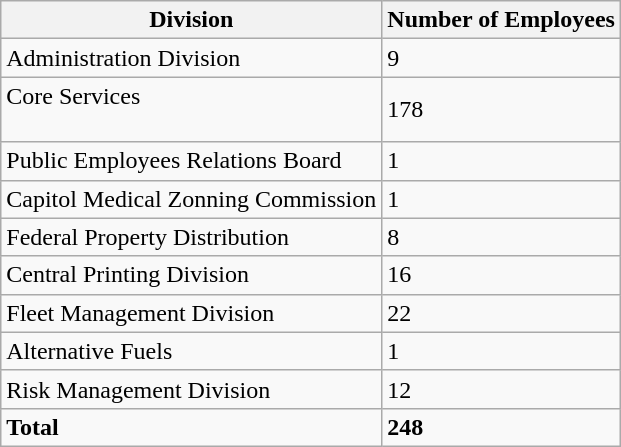<table border="1" cellspacing="0" cellpadding="5" style="border-collapse:collapse;" class="wikitable">
<tr>
<th>Division</th>
<th>Number of Employees</th>
</tr>
<tr>
<td>Administration Division</td>
<td>9</td>
</tr>
<tr>
<td>Core Services<br><br></td>
<td>178</td>
</tr>
<tr>
<td>Public Employees Relations Board</td>
<td>1</td>
</tr>
<tr>
<td>Capitol Medical Zonning Commission</td>
<td>1</td>
</tr>
<tr>
<td>Federal Property Distribution</td>
<td>8</td>
</tr>
<tr>
<td>Central Printing Division</td>
<td>16</td>
</tr>
<tr>
<td>Fleet Management Division</td>
<td>22</td>
</tr>
<tr>
<td>Alternative Fuels</td>
<td>1</td>
</tr>
<tr>
<td>Risk Management Division</td>
<td>12</td>
</tr>
<tr>
<td><strong>Total</strong></td>
<td><strong>248</strong></td>
</tr>
</table>
